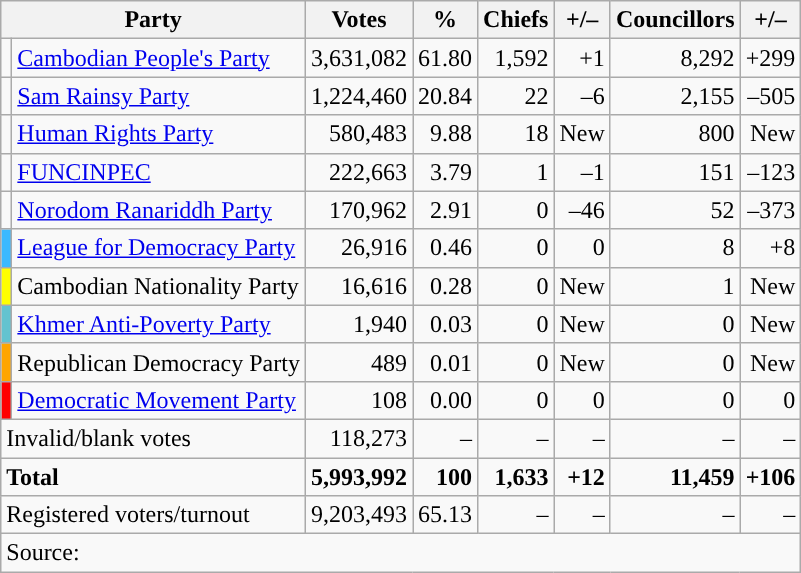<table class=wikitable style=text-align:right>
<tr>
<th colspan=2>Party</th>
<th>Votes</th>
<th>%</th>
<th>Chiefs</th>
<th>+/–</th>
<th>Councillors</th>
<th>+/–</th>
</tr>
<tr>
<td></td>
<td align=left><a href='#'>Cambodian People's Party</a></td>
<td>3,631,082</td>
<td>61.80</td>
<td>1,592</td>
<td>+1</td>
<td>8,292</td>
<td>+299</td>
</tr>
<tr>
<td></td>
<td align=left><a href='#'>Sam Rainsy Party</a></td>
<td>1,224,460</td>
<td>20.84</td>
<td>22</td>
<td>–6</td>
<td>2,155</td>
<td>–505</td>
</tr>
<tr>
<td></td>
<td align=left><a href='#'>Human Rights Party</a></td>
<td>580,483</td>
<td>9.88</td>
<td>18</td>
<td>New</td>
<td>800</td>
<td>New</td>
</tr>
<tr>
<td></td>
<td align=left><a href='#'>FUNCINPEC</a></td>
<td>222,663</td>
<td>3.79</td>
<td>1</td>
<td>–1</td>
<td>151</td>
<td>–123</td>
</tr>
<tr>
<td></td>
<td align=left><a href='#'>Norodom Ranariddh Party</a></td>
<td>170,962</td>
<td>2.91</td>
<td>0</td>
<td>–46</td>
<td>52</td>
<td>–373</td>
</tr>
<tr>
<td bgcolor=#3BB9FF></td>
<td align=left><a href='#'>League for Democracy Party</a></td>
<td>26,916</td>
<td>0.46</td>
<td>0</td>
<td>0</td>
<td>8</td>
<td>+8</td>
</tr>
<tr>
<td bgcolor=yellow></td>
<td align=left>Cambodian Nationality Party</td>
<td>16,616</td>
<td>0.28</td>
<td>0</td>
<td>New</td>
<td>1</td>
<td>New</td>
</tr>
<tr>
<td bgcolor=#63C3D0></td>
<td align=left><a href='#'>Khmer Anti-Poverty Party</a></td>
<td>1,940</td>
<td>0.03</td>
<td>0</td>
<td>New</td>
<td>0</td>
<td>New</td>
</tr>
<tr>
<td bgcolor=orange></td>
<td align=left>Republican Democracy Party</td>
<td>489</td>
<td>0.01</td>
<td>0</td>
<td>New</td>
<td>0</td>
<td>New</td>
</tr>
<tr>
<td bgcolor=red></td>
<td align=left><a href='#'>Democratic Movement Party</a></td>
<td>108</td>
<td>0.00</td>
<td>0</td>
<td>0</td>
<td>0</td>
<td>0</td>
</tr>
<tr>
<td style="text-align:left;" colspan="2">Invalid/blank votes</td>
<td>118,273</td>
<td>–</td>
<td>–</td>
<td>–</td>
<td>–</td>
<td>–</td>
</tr>
<tr>
<td style="text-align:left;" colspan="2"><strong>Total</strong></td>
<td><strong>5,993,992</strong></td>
<td><strong>100</strong></td>
<td><strong>1,633</strong></td>
<td><strong>+12</strong></td>
<td><strong>11,459</strong></td>
<td><strong>+106</strong></td>
</tr>
<tr>
<td style="text-align:left;" colspan="2">Registered voters/turnout</td>
<td>9,203,493</td>
<td>65.13</td>
<td>–</td>
<td>–</td>
<td>–</td>
<td>–</td>
</tr>
<tr>
<td style="text-align:left;" colspan="8">Source: </td>
</tr>
</table>
